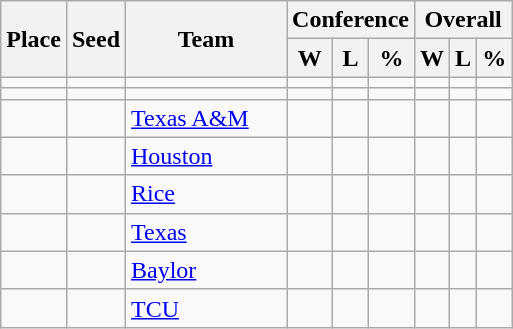<table class=wikitable>
<tr>
<th rowspan ="2">Place</th>
<th rowspan ="2">Seed</th>
<th rowspan ="2" width= "100pt">Team</th>
<th colspan = "3">Conference</th>
<th colspan ="3">Overall</th>
</tr>
<tr>
<th>W</th>
<th>L</th>
<th>%</th>
<th>W</th>
<th>L</th>
<th>%</th>
</tr>
<tr>
<td></td>
<td></td>
<td></td>
<td></td>
<td></td>
<td></td>
<td></td>
<td></td>
<td></td>
</tr>
<tr>
<td></td>
<td></td>
<td></td>
<td></td>
<td></td>
<td></td>
<td></td>
<td></td>
<td></td>
</tr>
<tr>
<td></td>
<td></td>
<td><a href='#'>Texas A&M</a></td>
<td></td>
<td></td>
<td></td>
<td></td>
<td></td>
<td></td>
</tr>
<tr>
<td></td>
<td></td>
<td><a href='#'>Houston</a></td>
<td></td>
<td></td>
<td></td>
<td></td>
<td></td>
<td></td>
</tr>
<tr>
<td></td>
<td></td>
<td><a href='#'>Rice</a></td>
<td></td>
<td></td>
<td></td>
<td></td>
<td></td>
<td></td>
</tr>
<tr>
<td></td>
<td></td>
<td><a href='#'>Texas</a></td>
<td></td>
<td></td>
<td></td>
<td></td>
<td></td>
<td></td>
</tr>
<tr>
<td></td>
<td></td>
<td><a href='#'>Baylor</a></td>
<td></td>
<td></td>
<td></td>
<td></td>
<td></td>
<td></td>
</tr>
<tr>
<td></td>
<td></td>
<td><a href='#'>TCU</a></td>
<td></td>
<td></td>
<td></td>
<td></td>
<td></td>
<td></td>
</tr>
</table>
